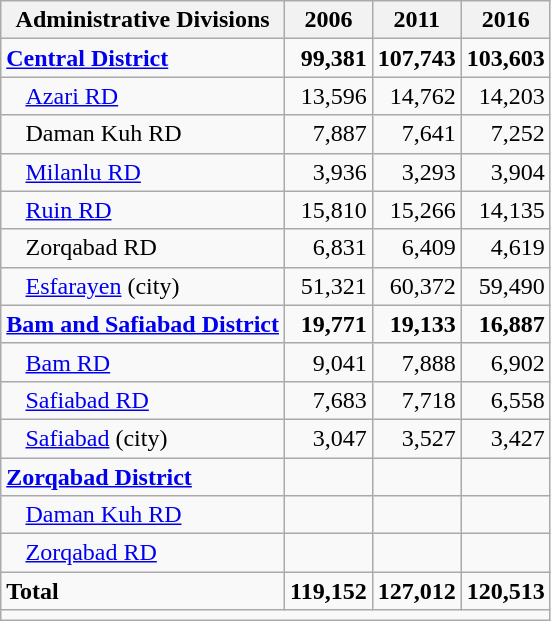<table class="wikitable">
<tr>
<th>Administrative Divisions</th>
<th>2006</th>
<th>2011</th>
<th>2016</th>
</tr>
<tr>
<td><strong><a href='#'>Central District</a></strong></td>
<td style="text-align: right;"><strong>99,381</strong></td>
<td style="text-align: right;"><strong>107,743</strong></td>
<td style="text-align: right;"><strong>103,603</strong></td>
</tr>
<tr>
<td style="padding-left: 1em;"><a href='#'>Azari RD</a></td>
<td style="text-align: right;">13,596</td>
<td style="text-align: right;">14,762</td>
<td style="text-align: right;">14,203</td>
</tr>
<tr>
<td style="padding-left: 1em;">Daman Kuh RD</td>
<td style="text-align: right;">7,887</td>
<td style="text-align: right;">7,641</td>
<td style="text-align: right;">7,252</td>
</tr>
<tr>
<td style="padding-left: 1em;"><a href='#'>Milanlu RD</a></td>
<td style="text-align: right;">3,936</td>
<td style="text-align: right;">3,293</td>
<td style="text-align: right;">3,904</td>
</tr>
<tr>
<td style="padding-left: 1em;"><a href='#'>Ruin RD</a></td>
<td style="text-align: right;">15,810</td>
<td style="text-align: right;">15,266</td>
<td style="text-align: right;">14,135</td>
</tr>
<tr>
<td style="padding-left: 1em;">Zorqabad RD</td>
<td style="text-align: right;">6,831</td>
<td style="text-align: right;">6,409</td>
<td style="text-align: right;">4,619</td>
</tr>
<tr>
<td style="padding-left: 1em;"><a href='#'>Esfarayen</a> (city)</td>
<td style="text-align: right;">51,321</td>
<td style="text-align: right;">60,372</td>
<td style="text-align: right;">59,490</td>
</tr>
<tr>
<td><strong><a href='#'>Bam and Safiabad District</a></strong></td>
<td style="text-align: right;"><strong>19,771</strong></td>
<td style="text-align: right;"><strong>19,133</strong></td>
<td style="text-align: right;"><strong>16,887</strong></td>
</tr>
<tr>
<td style="padding-left: 1em;"><a href='#'>Bam RD</a></td>
<td style="text-align: right;">9,041</td>
<td style="text-align: right;">7,888</td>
<td style="text-align: right;">6,902</td>
</tr>
<tr>
<td style="padding-left: 1em;"><a href='#'>Safiabad RD</a></td>
<td style="text-align: right;">7,683</td>
<td style="text-align: right;">7,718</td>
<td style="text-align: right;">6,558</td>
</tr>
<tr>
<td style="padding-left: 1em;"><a href='#'>Safiabad</a> (city)</td>
<td style="text-align: right;">3,047</td>
<td style="text-align: right;">3,527</td>
<td style="text-align: right;">3,427</td>
</tr>
<tr>
<td><strong><a href='#'>Zorqabad District</a></strong></td>
<td style="text-align: right;"></td>
<td style="text-align: right;"></td>
<td style="text-align: right;"></td>
</tr>
<tr>
<td style="padding-left: 1em;"><a href='#'>Daman Kuh RD</a></td>
<td style="text-align: right;"></td>
<td style="text-align: right;"></td>
<td style="text-align: right;"></td>
</tr>
<tr>
<td style="padding-left: 1em;"><a href='#'>Zorqabad RD</a></td>
<td style="text-align: right;"></td>
<td style="text-align: right;"></td>
<td style="text-align: right;"></td>
</tr>
<tr>
<td><strong>Total</strong></td>
<td style="text-align: right;"><strong>119,152</strong></td>
<td style="text-align: right;"><strong>127,012</strong></td>
<td style="text-align: right;"><strong>120,513</strong></td>
</tr>
<tr>
<td colspan=4></td>
</tr>
</table>
